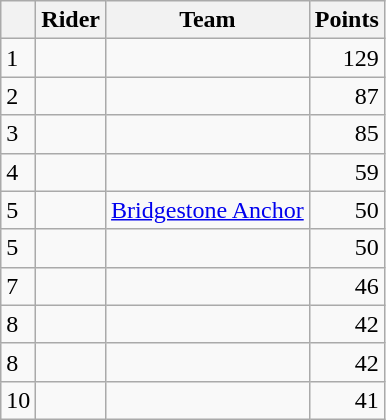<table class=wikitable>
<tr>
<th></th>
<th>Rider</th>
<th>Team</th>
<th>Points</th>
</tr>
<tr>
<td>1</td>
<td> </td>
<td></td>
<td align=right>129</td>
</tr>
<tr>
<td>2</td>
<td></td>
<td></td>
<td align=right>87</td>
</tr>
<tr>
<td>3</td>
<td></td>
<td></td>
<td align=right>85</td>
</tr>
<tr>
<td>4</td>
<td></td>
<td></td>
<td align=right>59</td>
</tr>
<tr>
<td>5</td>
<td></td>
<td><a href='#'>Bridgestone Anchor</a></td>
<td align=right>50</td>
</tr>
<tr>
<td>5</td>
<td></td>
<td></td>
<td align=right>50</td>
</tr>
<tr>
<td>7</td>
<td></td>
<td></td>
<td align=right>46</td>
</tr>
<tr>
<td>8</td>
<td></td>
<td></td>
<td align=right>42</td>
</tr>
<tr>
<td>8</td>
<td></td>
<td></td>
<td align=right>42</td>
</tr>
<tr>
<td>10</td>
<td></td>
<td></td>
<td align=right>41</td>
</tr>
</table>
